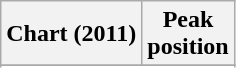<table class="wikitable sortable plainrowheaders" style="text-align:center">
<tr>
<th scope="col">Chart (2011)</th>
<th scope="col">Peak<br>position</th>
</tr>
<tr>
</tr>
<tr>
</tr>
<tr>
</tr>
</table>
